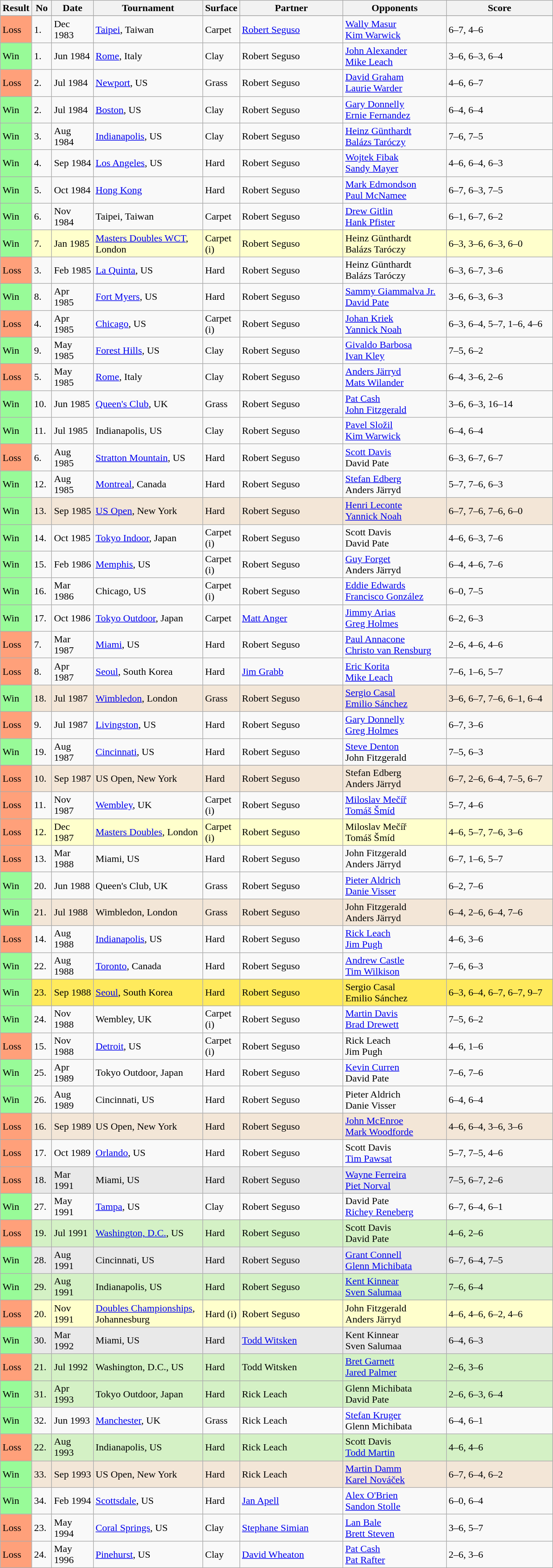<table class="sortable wikitable">
<tr>
<th style="width:40px">Result</th>
<th style="width:25px">No</th>
<th style="width:60px">Date</th>
<th style="width:170px">Tournament</th>
<th style="width:50px">Surface</th>
<th style="width:160px">Partner</th>
<th style="width:160px">Opponents</th>
<th style="width:165px" class="unsortable">Score</th>
</tr>
<tr>
</tr>
<tr>
<td style="background:#ffa07a;">Loss</td>
<td>1.</td>
<td>Dec 1983</td>
<td><a href='#'>Taipei</a>, Taiwan</td>
<td>Carpet</td>
<td> <a href='#'>Robert Seguso</a></td>
<td> <a href='#'>Wally Masur</a> <br>  <a href='#'>Kim Warwick</a></td>
<td>6–7, 4–6</td>
</tr>
<tr>
<td style="background:#98fb98;">Win</td>
<td>1.</td>
<td>Jun 1984</td>
<td><a href='#'>Rome</a>, Italy</td>
<td>Clay</td>
<td> Robert Seguso</td>
<td> <a href='#'>John Alexander</a> <br>  <a href='#'>Mike Leach</a></td>
<td>3–6, 6–3, 6–4</td>
</tr>
<tr>
<td style="background:#ffa07a;">Loss</td>
<td>2.</td>
<td>Jul 1984</td>
<td><a href='#'>Newport</a>, US</td>
<td>Grass</td>
<td> Robert Seguso</td>
<td> <a href='#'>David Graham</a> <br>  <a href='#'>Laurie Warder</a></td>
<td>4–6, 6–7</td>
</tr>
<tr>
<td style="background:#98fb98;">Win</td>
<td>2.</td>
<td>Jul 1984</td>
<td><a href='#'>Boston</a>, US</td>
<td>Clay</td>
<td> Robert Seguso</td>
<td> <a href='#'>Gary Donnelly</a> <br>  <a href='#'>Ernie Fernandez</a></td>
<td>6–4, 6–4</td>
</tr>
<tr>
<td style="background:#98fb98;">Win</td>
<td>3.</td>
<td>Aug 1984</td>
<td><a href='#'>Indianapolis</a>, US</td>
<td>Clay</td>
<td> Robert Seguso</td>
<td> <a href='#'>Heinz Günthardt</a> <br>  <a href='#'>Balázs Taróczy</a></td>
<td>7–6, 7–5</td>
</tr>
<tr>
<td style="background:#98fb98;">Win</td>
<td>4.</td>
<td>Sep 1984</td>
<td><a href='#'>Los Angeles</a>, US</td>
<td>Hard</td>
<td> Robert Seguso</td>
<td> <a href='#'>Wojtek Fibak</a> <br>  <a href='#'>Sandy Mayer</a></td>
<td>4–6, 6–4, 6–3</td>
</tr>
<tr>
<td style="background:#98fb98;">Win</td>
<td>5.</td>
<td>Oct 1984</td>
<td><a href='#'>Hong Kong</a></td>
<td>Hard</td>
<td> Robert Seguso</td>
<td> <a href='#'>Mark Edmondson</a> <br>  <a href='#'>Paul McNamee</a></td>
<td>6–7, 6–3, 7–5</td>
</tr>
<tr>
<td style="background:#98fb98;">Win</td>
<td>6.</td>
<td>Nov 1984</td>
<td>Taipei, Taiwan</td>
<td>Carpet</td>
<td> Robert Seguso</td>
<td> <a href='#'>Drew Gitlin</a> <br>  <a href='#'>Hank Pfister</a></td>
<td>6–1, 6–7, 6–2</td>
</tr>
<tr bgcolor="ffffcc">
<td style="background:#98fb98;">Win</td>
<td>7.</td>
<td>Jan 1985</td>
<td><a href='#'>Masters Doubles WCT</a>, London</td>
<td>Carpet (i)</td>
<td> Robert Seguso</td>
<td> Heinz Günthardt <br>  Balázs Taróczy</td>
<td>6–3, 3–6, 6–3, 6–0</td>
</tr>
<tr>
<td style="background:#ffa07a;">Loss</td>
<td>3.</td>
<td>Feb 1985</td>
<td><a href='#'>La Quinta</a>, US</td>
<td>Hard</td>
<td> Robert Seguso</td>
<td> Heinz Günthardt <br>  Balázs Taróczy</td>
<td>6–3, 6–7, 3–6</td>
</tr>
<tr>
<td style="background:#98fb98;">Win</td>
<td>8.</td>
<td>Apr 1985</td>
<td><a href='#'>Fort Myers</a>, US</td>
<td>Hard</td>
<td> Robert Seguso</td>
<td> <a href='#'>Sammy Giammalva Jr.</a> <br>  <a href='#'>David Pate</a></td>
<td>3–6, 6–3, 6–3</td>
</tr>
<tr>
<td style="background:#ffa07a;">Loss</td>
<td>4.</td>
<td>Apr 1985</td>
<td><a href='#'>Chicago</a>, US</td>
<td>Carpet (i)</td>
<td> Robert Seguso</td>
<td> <a href='#'>Johan Kriek</a> <br>  <a href='#'>Yannick Noah</a></td>
<td>6–3, 6–4, 5–7, 1–6, 4–6</td>
</tr>
<tr>
<td style="background:#98fb98;">Win</td>
<td>9.</td>
<td>May 1985</td>
<td><a href='#'>Forest Hills</a>, US</td>
<td>Clay</td>
<td> Robert Seguso</td>
<td> <a href='#'>Givaldo Barbosa</a> <br>  <a href='#'>Ivan Kley</a></td>
<td>7–5, 6–2</td>
</tr>
<tr>
<td style="background:#ffa07a;">Loss</td>
<td>5.</td>
<td>May 1985</td>
<td><a href='#'>Rome</a>, Italy</td>
<td>Clay</td>
<td> Robert Seguso</td>
<td> <a href='#'>Anders Järryd</a> <br>  <a href='#'>Mats Wilander</a></td>
<td>6–4, 3–6, 2–6</td>
</tr>
<tr>
<td style="background:#98fb98;">Win</td>
<td>10.</td>
<td>Jun 1985</td>
<td><a href='#'>Queen's Club</a>, UK</td>
<td>Grass</td>
<td> Robert Seguso</td>
<td> <a href='#'>Pat Cash</a> <br>  <a href='#'>John Fitzgerald</a></td>
<td>3–6, 6–3, 16–14</td>
</tr>
<tr>
<td style="background:#98fb98;">Win</td>
<td>11.</td>
<td>Jul 1985</td>
<td>Indianapolis, US</td>
<td>Clay</td>
<td> Robert Seguso</td>
<td> <a href='#'>Pavel Složil</a> <br>  <a href='#'>Kim Warwick</a></td>
<td>6–4, 6–4</td>
</tr>
<tr>
<td style="background:#ffa07a;">Loss</td>
<td>6.</td>
<td>Aug 1985</td>
<td><a href='#'>Stratton Mountain</a>, US</td>
<td>Hard</td>
<td> Robert Seguso</td>
<td> <a href='#'>Scott Davis</a> <br>  David Pate</td>
<td>6–3, 6–7, 6–7</td>
</tr>
<tr>
<td style="background:#98fb98;">Win</td>
<td>12.</td>
<td>Aug 1985</td>
<td><a href='#'>Montreal</a>, Canada</td>
<td>Hard</td>
<td> Robert Seguso</td>
<td> <a href='#'>Stefan Edberg</a> <br>  Anders Järryd</td>
<td>5–7, 7–6, 6–3</td>
</tr>
<tr bgcolor="#f3e6d7">
<td style="background:#98fb98;">Win</td>
<td>13.</td>
<td>Sep 1985</td>
<td><a href='#'>US Open</a>, New York</td>
<td>Hard</td>
<td> Robert Seguso</td>
<td> <a href='#'>Henri Leconte</a> <br>  <a href='#'>Yannick Noah</a></td>
<td>6–7, 7–6, 7–6, 6–0</td>
</tr>
<tr>
<td style="background:#98fb98;">Win</td>
<td>14.</td>
<td>Oct 1985</td>
<td><a href='#'>Tokyo Indoor</a>, Japan</td>
<td>Carpet (i)</td>
<td> Robert Seguso</td>
<td> Scott Davis <br>  David Pate</td>
<td>4–6, 6–3, 7–6</td>
</tr>
<tr>
<td style="background:#98fb98;">Win</td>
<td>15.</td>
<td>Feb 1986</td>
<td><a href='#'>Memphis</a>, US</td>
<td>Carpet (i)</td>
<td> Robert Seguso</td>
<td> <a href='#'>Guy Forget</a> <br>  Anders Järryd</td>
<td>6–4, 4–6, 7–6</td>
</tr>
<tr>
<td style="background:#98fb98;">Win</td>
<td>16.</td>
<td>Mar 1986</td>
<td>Chicago, US</td>
<td>Carpet (i)</td>
<td> Robert Seguso</td>
<td> <a href='#'>Eddie Edwards</a> <br>  <a href='#'>Francisco González</a></td>
<td>6–0, 7–5</td>
</tr>
<tr>
<td style="background:#98fb98;">Win</td>
<td>17.</td>
<td>Oct 1986</td>
<td><a href='#'>Tokyo Outdoor</a>, Japan</td>
<td>Carpet</td>
<td> <a href='#'>Matt Anger</a></td>
<td> <a href='#'>Jimmy Arias</a> <br>  <a href='#'>Greg Holmes</a></td>
<td>6–2, 6–3</td>
</tr>
<tr>
<td style="background:#ffa07a;">Loss</td>
<td>7.</td>
<td>Mar 1987</td>
<td><a href='#'>Miami</a>, US</td>
<td>Hard</td>
<td> Robert Seguso</td>
<td> <a href='#'>Paul Annacone</a> <br>  <a href='#'>Christo van Rensburg</a></td>
<td>2–6, 4–6, 4–6</td>
</tr>
<tr>
<td style="background:#ffa07a;">Loss</td>
<td>8.</td>
<td>Apr 1987</td>
<td><a href='#'>Seoul</a>, South Korea</td>
<td>Hard</td>
<td> <a href='#'>Jim Grabb</a></td>
<td> <a href='#'>Eric Korita</a> <br>  <a href='#'>Mike Leach</a></td>
<td>7–6, 1–6, 5–7</td>
</tr>
<tr bgcolor="#f3e6d7">
<td style="background:#98fb98;">Win</td>
<td>18.</td>
<td>Jul 1987</td>
<td><a href='#'>Wimbledon</a>, London</td>
<td>Grass</td>
<td> Robert Seguso</td>
<td> <a href='#'>Sergio Casal</a> <br>  <a href='#'>Emilio Sánchez</a></td>
<td>3–6, 6–7, 7–6, 6–1, 6–4</td>
</tr>
<tr>
<td style="background:#ffa07a;">Loss</td>
<td>9.</td>
<td>Jul 1987</td>
<td><a href='#'>Livingston</a>, US</td>
<td>Hard</td>
<td> Robert Seguso</td>
<td> <a href='#'>Gary Donnelly</a> <br>  <a href='#'>Greg Holmes</a></td>
<td>6–7, 3–6</td>
</tr>
<tr>
<td style="background:#98fb98;">Win</td>
<td>19.</td>
<td>Aug 1987</td>
<td><a href='#'>Cincinnati</a>, US</td>
<td>Hard</td>
<td> Robert Seguso</td>
<td> <a href='#'>Steve Denton</a> <br>  John Fitzgerald</td>
<td>7–5, 6–3</td>
</tr>
<tr>
</tr>
<tr bgcolor="#f3e6d7">
<td style="background:#ffa07a;">Loss</td>
<td>10.</td>
<td>Sep 1987</td>
<td>US Open, New York</td>
<td>Hard</td>
<td> Robert Seguso</td>
<td> Stefan Edberg <br>  Anders Järryd</td>
<td>6–7, 2–6, 6–4, 7–5, 6–7</td>
</tr>
<tr>
<td style="background:#ffa07a;">Loss</td>
<td>11.</td>
<td>Nov 1987</td>
<td><a href='#'>Wembley</a>, UK</td>
<td>Carpet (i)</td>
<td> Robert Seguso</td>
<td> <a href='#'>Miloslav Mečíř</a> <br>  <a href='#'>Tomáš Šmíd</a></td>
<td>5–7, 4–6</td>
</tr>
<tr bgcolor="ffffcc">
<td style="background:#ffa07a;">Loss</td>
<td>12.</td>
<td>Dec 1987</td>
<td><a href='#'>Masters Doubles</a>, London</td>
<td>Carpet (i)</td>
<td> Robert Seguso</td>
<td> Miloslav Mečíř <br>  Tomáš Šmíd</td>
<td>4–6, 5–7, 7–6, 3–6</td>
</tr>
<tr>
<td style="background:#ffa07a;">Loss</td>
<td>13.</td>
<td>Mar 1988</td>
<td>Miami, US</td>
<td>Hard</td>
<td> Robert Seguso</td>
<td> John Fitzgerald <br>  Anders Järryd</td>
<td>6–7, 1–6, 5–7</td>
</tr>
<tr>
<td style="background:#98fb98;">Win</td>
<td>20.</td>
<td>Jun 1988</td>
<td>Queen's Club, UK</td>
<td>Grass</td>
<td> Robert Seguso</td>
<td> <a href='#'>Pieter Aldrich</a> <br>  <a href='#'>Danie Visser</a></td>
<td>6–2, 7–6</td>
</tr>
<tr bgcolor="#f3e6d7">
<td style="background:#98fb98;">Win</td>
<td>21.</td>
<td>Jul 1988</td>
<td>Wimbledon, London</td>
<td>Grass</td>
<td> Robert Seguso</td>
<td> John Fitzgerald <br>  Anders Järryd</td>
<td>6–4, 2–6, 6–4, 7–6</td>
</tr>
<tr>
<td style="background:#ffa07a;">Loss</td>
<td>14.</td>
<td>Aug 1988</td>
<td><a href='#'>Indianapolis</a>, US</td>
<td>Hard</td>
<td> Robert Seguso</td>
<td> <a href='#'>Rick Leach</a> <br>  <a href='#'>Jim Pugh</a></td>
<td>4–6, 3–6</td>
</tr>
<tr>
<td style="background:#98fb98;">Win</td>
<td>22.</td>
<td>Aug 1988</td>
<td><a href='#'>Toronto</a>, Canada</td>
<td>Hard</td>
<td> Robert Seguso</td>
<td> <a href='#'>Andrew Castle</a> <br>  <a href='#'>Tim Wilkison</a></td>
<td>7–6, 6–3</td>
</tr>
<tr bgcolor="#ffea5c">
<td style="background:#98fb98;">Win</td>
<td>23.</td>
<td>Sep 1988</td>
<td><a href='#'>Seoul</a>, South Korea</td>
<td>Hard</td>
<td> Robert Seguso</td>
<td> Sergio Casal <br>  Emilio Sánchez</td>
<td>6–3, 6–4, 6–7, 6–7, 9–7</td>
</tr>
<tr>
<td style="background:#98fb98;">Win</td>
<td>24.</td>
<td>Nov 1988</td>
<td>Wembley, UK</td>
<td>Carpet (i)</td>
<td> Robert Seguso</td>
<td> <a href='#'>Martin Davis</a> <br>  <a href='#'>Brad Drewett</a></td>
<td>7–5, 6–2</td>
</tr>
<tr>
<td style="background:#ffa07a;">Loss</td>
<td>15.</td>
<td>Nov 1988</td>
<td><a href='#'>Detroit</a>, US</td>
<td>Carpet (i)</td>
<td> Robert Seguso</td>
<td> Rick Leach <br>  Jim Pugh</td>
<td>4–6, 1–6</td>
</tr>
<tr>
<td style="background:#98fb98;">Win</td>
<td>25.</td>
<td>Apr 1989</td>
<td>Tokyo Outdoor, Japan</td>
<td>Hard</td>
<td> Robert Seguso</td>
<td> <a href='#'>Kevin Curren</a> <br>  David Pate</td>
<td>7–6, 7–6</td>
</tr>
<tr>
<td style="background:#98fb98;">Win</td>
<td>26.</td>
<td>Aug 1989</td>
<td>Cincinnati, US</td>
<td>Hard</td>
<td> Robert Seguso</td>
<td> Pieter Aldrich <br>  Danie Visser</td>
<td>6–4, 6–4</td>
</tr>
<tr bgcolor="#f3e6d7">
<td style="background:#ffa07a;">Loss</td>
<td>16.</td>
<td>Sep 1989</td>
<td>US Open, New York</td>
<td>Hard</td>
<td> Robert Seguso</td>
<td> <a href='#'>John McEnroe</a> <br>  <a href='#'>Mark Woodforde</a></td>
<td>4–6, 6–4, 3–6, 3–6</td>
</tr>
<tr>
<td style="background:#ffa07a;">Loss</td>
<td>17.</td>
<td>Oct 1989</td>
<td><a href='#'>Orlando</a>, US</td>
<td>Hard</td>
<td> Robert Seguso</td>
<td> Scott Davis <br>  <a href='#'>Tim Pawsat</a></td>
<td>5–7, 7–5, 4–6</td>
</tr>
<tr bgcolor="#e9e9e9">
<td style="background:#ffa07a;">Loss</td>
<td>18.</td>
<td>Mar 1991</td>
<td>Miami, US</td>
<td>Hard</td>
<td> Robert Seguso</td>
<td> <a href='#'>Wayne Ferreira</a> <br>  <a href='#'>Piet Norval</a></td>
<td>7–5, 6–7, 2–6</td>
</tr>
<tr>
<td style="background:#98fb98;">Win</td>
<td>27.</td>
<td>May 1991</td>
<td><a href='#'>Tampa</a>, US</td>
<td>Clay</td>
<td> Robert Seguso</td>
<td> David Pate <br>  <a href='#'>Richey Reneberg</a></td>
<td>6–7, 6–4, 6–1</td>
</tr>
<tr bgcolor="#d4f1c5">
<td style="background:#ffa07a;">Loss</td>
<td>19.</td>
<td>Jul 1991</td>
<td><a href='#'>Washington, D.C.</a>, US</td>
<td>Hard</td>
<td> Robert Seguso</td>
<td> Scott Davis <br>  David Pate</td>
<td>4–6, 2–6</td>
</tr>
<tr bgcolor="#e9e9e9">
<td style="background:#98fb98;">Win</td>
<td>28.</td>
<td>Aug 1991</td>
<td>Cincinnati, US</td>
<td>Hard</td>
<td> Robert Seguso</td>
<td> <a href='#'>Grant Connell</a> <br>  <a href='#'>Glenn Michibata</a></td>
<td>6–7, 6–4, 7–5</td>
</tr>
<tr bgcolor="#d4f1c5">
<td style="background:#98fb98;">Win</td>
<td>29.</td>
<td>Aug 1991</td>
<td>Indianapolis, US</td>
<td>Hard</td>
<td> Robert Seguso</td>
<td> <a href='#'>Kent Kinnear</a> <br>  <a href='#'>Sven Salumaa</a></td>
<td>7–6, 6–4</td>
</tr>
<tr bgcolor="ffffcc">
<td style="background:#ffa07a;">Loss</td>
<td>20.</td>
<td>Nov 1991</td>
<td><a href='#'>Doubles Championships</a>, Johannesburg</td>
<td>Hard (i)</td>
<td> Robert Seguso</td>
<td> John Fitzgerald <br>  Anders Järryd</td>
<td>4–6, 4–6, 6–2, 4–6</td>
</tr>
<tr bgcolor="#e9e9e9">
<td style="background:#98fb98;">Win</td>
<td>30.</td>
<td>Mar 1992</td>
<td>Miami, US</td>
<td>Hard</td>
<td> <a href='#'>Todd Witsken</a></td>
<td> Kent Kinnear <br>  Sven Salumaa</td>
<td>6–4, 6–3</td>
</tr>
<tr bgcolor="#d4f1c5">
<td style="background:#ffa07a;">Loss</td>
<td>21.</td>
<td>Jul 1992</td>
<td>Washington, D.C., US</td>
<td>Hard</td>
<td> Todd Witsken</td>
<td> <a href='#'>Bret Garnett</a> <br>  <a href='#'>Jared Palmer</a></td>
<td>2–6, 3–6</td>
</tr>
<tr bgcolor="#d4f1c5">
<td style="background:#98fb98;">Win</td>
<td>31.</td>
<td>Apr 1993</td>
<td>Tokyo Outdoor, Japan</td>
<td>Hard</td>
<td> Rick Leach</td>
<td> Glenn Michibata <br>  David Pate</td>
<td>2–6, 6–3, 6–4</td>
</tr>
<tr>
<td style="background:#98fb98;">Win</td>
<td>32.</td>
<td>Jun 1993</td>
<td><a href='#'>Manchester</a>, UK</td>
<td>Grass</td>
<td> Rick Leach</td>
<td> <a href='#'>Stefan Kruger</a> <br>  Glenn Michibata</td>
<td>6–4, 6–1</td>
</tr>
<tr bgcolor="#d4f1c5">
<td style="background:#ffa07a;">Loss</td>
<td>22.</td>
<td>Aug 1993</td>
<td>Indianapolis, US</td>
<td>Hard</td>
<td> Rick Leach</td>
<td> Scott Davis <br>  <a href='#'>Todd Martin</a></td>
<td>4–6, 4–6</td>
</tr>
<tr bgcolor="#f3e6d7">
<td style="background:#98fb98;">Win</td>
<td>33.</td>
<td>Sep 1993</td>
<td>US Open, New York</td>
<td>Hard</td>
<td> Rick Leach</td>
<td> <a href='#'>Martin Damm</a> <br>  <a href='#'>Karel Nováček</a></td>
<td>6–7, 6–4, 6–2</td>
</tr>
<tr>
<td style="background:#98fb98;">Win</td>
<td>34.</td>
<td>Feb 1994</td>
<td><a href='#'>Scottsdale</a>, US</td>
<td>Hard</td>
<td> <a href='#'>Jan Apell</a></td>
<td> <a href='#'>Alex O'Brien</a> <br>  <a href='#'>Sandon Stolle</a></td>
<td>6–0, 6–4</td>
</tr>
<tr>
<td style="background:#ffa07a;">Loss</td>
<td>23.</td>
<td>May 1994</td>
<td><a href='#'>Coral Springs</a>, US</td>
<td>Clay</td>
<td> <a href='#'>Stephane Simian</a></td>
<td> <a href='#'>Lan Bale</a> <br>  <a href='#'>Brett Steven</a></td>
<td>3–6, 5–7</td>
</tr>
<tr>
<td style="background:#ffa07a;">Loss</td>
<td>24.</td>
<td>May 1996</td>
<td><a href='#'>Pinehurst</a>, US</td>
<td>Clay</td>
<td> <a href='#'>David Wheaton</a></td>
<td> <a href='#'>Pat Cash</a> <br>  <a href='#'>Pat Rafter</a></td>
<td>2–6, 3–6</td>
</tr>
</table>
